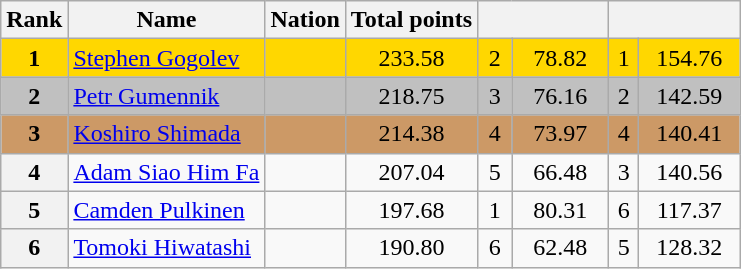<table class="wikitable sortable">
<tr>
<th>Rank</th>
<th>Name</th>
<th>Nation</th>
<th>Total points</th>
<th colspan="2" width="80px"></th>
<th colspan="2" width="80px"></th>
</tr>
<tr bgcolor="gold">
<td align="center"><strong>1</strong></td>
<td><a href='#'>Stephen Gogolev</a></td>
<td></td>
<td align="center">233.58</td>
<td align="center">2</td>
<td align="center">78.82</td>
<td align="center">1</td>
<td align="center">154.76</td>
</tr>
<tr bgcolor="silver">
<td align="center"><strong>2</strong></td>
<td><a href='#'>Petr Gumennik</a></td>
<td></td>
<td align="center">218.75</td>
<td align="center">3</td>
<td align="center">76.16</td>
<td align="center">2</td>
<td align="center">142.59</td>
</tr>
<tr bgcolor="cc9966">
<td align="center"><strong>3</strong></td>
<td><a href='#'>Koshiro Shimada</a></td>
<td></td>
<td align="center">214.38</td>
<td align="center">4</td>
<td align="center">73.97</td>
<td align="center">4</td>
<td align="center">140.41</td>
</tr>
<tr>
<th>4</th>
<td><a href='#'>Adam Siao Him Fa</a></td>
<td></td>
<td align="center">207.04</td>
<td align="center">5</td>
<td align="center">66.48</td>
<td align="center">3</td>
<td align="center">140.56</td>
</tr>
<tr>
<th>5</th>
<td><a href='#'>Camden Pulkinen</a></td>
<td></td>
<td align="center">197.68</td>
<td align="center">1</td>
<td align="center">80.31</td>
<td align="center">6</td>
<td align="center">117.37</td>
</tr>
<tr>
<th>6</th>
<td><a href='#'>Tomoki Hiwatashi</a></td>
<td></td>
<td align="center">190.80</td>
<td align="center">6</td>
<td align="center">62.48</td>
<td align="center">5</td>
<td align="center">128.32</td>
</tr>
</table>
